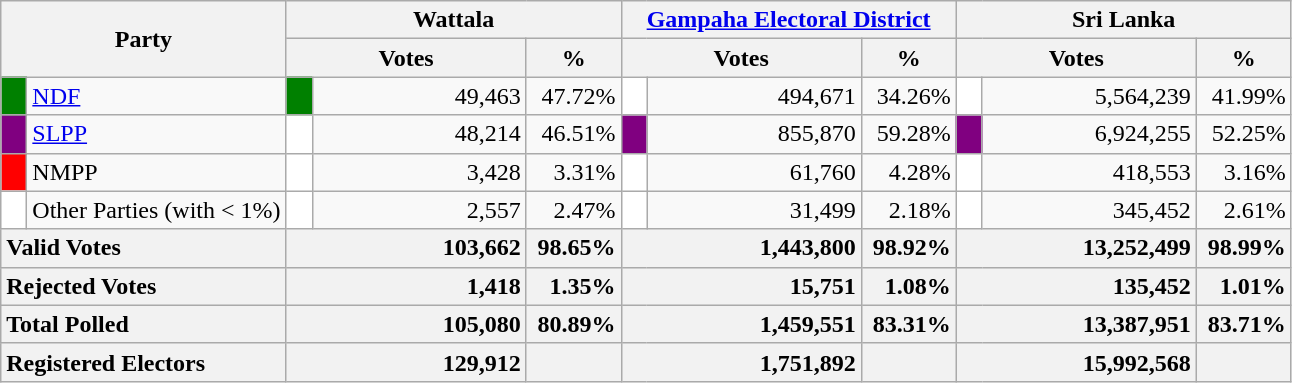<table class="wikitable">
<tr>
<th colspan="2" width="144px"rowspan="2">Party</th>
<th colspan="3" width="216px">Wattala</th>
<th colspan="3" width="216px"><a href='#'>Gampaha Electoral District</a></th>
<th colspan="3" width="216px">Sri Lanka</th>
</tr>
<tr>
<th colspan="2" width="144px">Votes</th>
<th>%</th>
<th colspan="2" width="144px">Votes</th>
<th>%</th>
<th colspan="2" width="144px">Votes</th>
<th>%</th>
</tr>
<tr>
<td style="background-color:green;" width="10px"></td>
<td style="text-align:left;"><a href='#'>NDF</a></td>
<td style="background-color:green;" width="10px"></td>
<td style="text-align:right;">49,463</td>
<td style="text-align:right;">47.72%</td>
<td style="background-color:white;" width="10px"></td>
<td style="text-align:right;">494,671</td>
<td style="text-align:right;">34.26%</td>
<td style="background-color:white;" width="10px"></td>
<td style="text-align:right;">5,564,239</td>
<td style="text-align:right;">41.99%</td>
</tr>
<tr>
<td style="background-color:purple;" width="10px"></td>
<td style="text-align:left;"><a href='#'>SLPP</a></td>
<td style="background-color:white;" width="10px"></td>
<td style="text-align:right;">48,214</td>
<td style="text-align:right;">46.51%</td>
<td style="background-color:purple;" width="10px"></td>
<td style="text-align:right;">855,870</td>
<td style="text-align:right;">59.28%</td>
<td style="background-color:purple;" width="10px"></td>
<td style="text-align:right;">6,924,255</td>
<td style="text-align:right;">52.25%</td>
</tr>
<tr>
<td style="background-color:red;" width="10px"></td>
<td style="text-align:left;">NMPP</td>
<td style="background-color:white;" width="10px"></td>
<td style="text-align:right;">3,428</td>
<td style="text-align:right;">3.31%</td>
<td style="background-color:white;" width="10px"></td>
<td style="text-align:right;">61,760</td>
<td style="text-align:right;">4.28%</td>
<td style="background-color:white;" width="10px"></td>
<td style="text-align:right;">418,553</td>
<td style="text-align:right;">3.16%</td>
</tr>
<tr>
<td style="background-color:white;" width="10px"></td>
<td style="text-align:left;">Other Parties (with < 1%)</td>
<td style="background-color:white;" width="10px"></td>
<td style="text-align:right;">2,557</td>
<td style="text-align:right;">2.47%</td>
<td style="background-color:white;" width="10px"></td>
<td style="text-align:right;">31,499</td>
<td style="text-align:right;">2.18%</td>
<td style="background-color:white;" width="10px"></td>
<td style="text-align:right;">345,452</td>
<td style="text-align:right;">2.61%</td>
</tr>
<tr>
<th colspan="2" width="144px"style="text-align:left;">Valid Votes</th>
<th style="text-align:right;"colspan="2" width="144px">103,662</th>
<th style="text-align:right;">98.65%</th>
<th style="text-align:right;"colspan="2" width="144px">1,443,800</th>
<th style="text-align:right;">98.92%</th>
<th style="text-align:right;"colspan="2" width="144px">13,252,499</th>
<th style="text-align:right;">98.99%</th>
</tr>
<tr>
<th colspan="2" width="144px"style="text-align:left;">Rejected Votes</th>
<th style="text-align:right;"colspan="2" width="144px">1,418</th>
<th style="text-align:right;">1.35%</th>
<th style="text-align:right;"colspan="2" width="144px">15,751</th>
<th style="text-align:right;">1.08%</th>
<th style="text-align:right;"colspan="2" width="144px">135,452</th>
<th style="text-align:right;">1.01%</th>
</tr>
<tr>
<th colspan="2" width="144px"style="text-align:left;">Total Polled</th>
<th style="text-align:right;"colspan="2" width="144px">105,080</th>
<th style="text-align:right;">80.89%</th>
<th style="text-align:right;"colspan="2" width="144px">1,459,551</th>
<th style="text-align:right;">83.31%</th>
<th style="text-align:right;"colspan="2" width="144px">13,387,951</th>
<th style="text-align:right;">83.71%</th>
</tr>
<tr>
<th colspan="2" width="144px"style="text-align:left;">Registered Electors</th>
<th style="text-align:right;"colspan="2" width="144px">129,912</th>
<th></th>
<th style="text-align:right;"colspan="2" width="144px">1,751,892</th>
<th></th>
<th style="text-align:right;"colspan="2" width="144px">15,992,568</th>
<th></th>
</tr>
</table>
